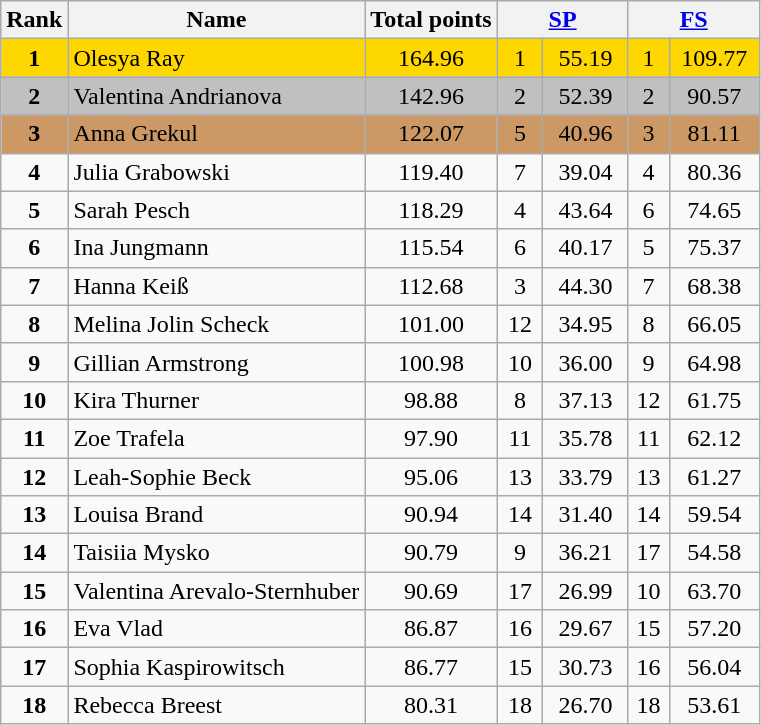<table class="wikitable sortable">
<tr>
<th>Rank</th>
<th>Name</th>
<th>Total points</th>
<th colspan="2" width="80px"><a href='#'>SP</a></th>
<th colspan="2" width="80px"><a href='#'>FS</a></th>
</tr>
<tr bgcolor="gold">
<td align="center"><strong>1</strong></td>
<td>Olesya Ray</td>
<td align="center">164.96</td>
<td align="center">1</td>
<td align="center">55.19</td>
<td align="center">1</td>
<td align="center">109.77</td>
</tr>
<tr bgcolor="silver">
<td align="center"><strong>2</strong></td>
<td>Valentina Andrianova</td>
<td align="center">142.96</td>
<td align="center">2</td>
<td align="center">52.39</td>
<td align="center">2</td>
<td align="center">90.57</td>
</tr>
<tr bgcolor="cc9966">
<td align="center"><strong>3</strong></td>
<td>Anna Grekul</td>
<td align="center">122.07</td>
<td align="center">5</td>
<td align="center">40.96</td>
<td align="center">3</td>
<td align="center">81.11</td>
</tr>
<tr>
<td align="center"><strong>4</strong></td>
<td>Julia Grabowski</td>
<td align="center">119.40</td>
<td align="center">7</td>
<td align="center">39.04</td>
<td align="center">4</td>
<td align="center">80.36</td>
</tr>
<tr>
<td align="center"><strong>5</strong></td>
<td>Sarah Pesch</td>
<td align="center">118.29</td>
<td align="center">4</td>
<td align="center">43.64</td>
<td align="center">6</td>
<td align="center">74.65</td>
</tr>
<tr>
<td align="center"><strong>6</strong></td>
<td>Ina Jungmann</td>
<td align="center">115.54</td>
<td align="center">6</td>
<td align="center">40.17</td>
<td align="center">5</td>
<td align="center">75.37</td>
</tr>
<tr>
<td align="center"><strong>7</strong></td>
<td>Hanna Keiß</td>
<td align="center">112.68</td>
<td align="center">3</td>
<td align="center">44.30</td>
<td align="center">7</td>
<td align="center">68.38</td>
</tr>
<tr>
<td align="center"><strong>8</strong></td>
<td>Melina Jolin Scheck</td>
<td align="center">101.00</td>
<td align="center">12</td>
<td align="center">34.95</td>
<td align="center">8</td>
<td align="center">66.05</td>
</tr>
<tr>
<td align="center"><strong>9</strong></td>
<td>Gillian Armstrong</td>
<td align="center">100.98</td>
<td align="center">10</td>
<td align="center">36.00</td>
<td align="center">9</td>
<td align="center">64.98</td>
</tr>
<tr>
<td align="center"><strong>10</strong></td>
<td>Kira Thurner</td>
<td align="center">98.88</td>
<td align="center">8</td>
<td align="center">37.13</td>
<td align="center">12</td>
<td align="center">61.75</td>
</tr>
<tr>
<td align="center"><strong>11</strong></td>
<td>Zoe Trafela</td>
<td align="center">97.90</td>
<td align="center">11</td>
<td align="center">35.78</td>
<td align="center">11</td>
<td align="center">62.12</td>
</tr>
<tr>
<td align="center"><strong>12</strong></td>
<td>Leah-Sophie Beck</td>
<td align="center">95.06</td>
<td align="center">13</td>
<td align="center">33.79</td>
<td align="center">13</td>
<td align="center">61.27</td>
</tr>
<tr>
<td align="center"><strong>13</strong></td>
<td>Louisa Brand</td>
<td align="center">90.94</td>
<td align="center">14</td>
<td align="center">31.40</td>
<td align="center">14</td>
<td align="center">59.54</td>
</tr>
<tr>
<td align="center"><strong>14</strong></td>
<td>Taisiia Mysko</td>
<td align="center">90.79</td>
<td align="center">9</td>
<td align="center">36.21</td>
<td align="center">17</td>
<td align="center">54.58</td>
</tr>
<tr>
<td align="center"><strong>15</strong></td>
<td>Valentina Arevalo-Sternhuber</td>
<td align="center">90.69</td>
<td align="center">17</td>
<td align="center">26.99</td>
<td align="center">10</td>
<td align="center">63.70</td>
</tr>
<tr>
<td align="center"><strong>16</strong></td>
<td>Eva Vlad</td>
<td align="center">86.87</td>
<td align="center">16</td>
<td align="center">29.67</td>
<td align="center">15</td>
<td align="center">57.20</td>
</tr>
<tr>
<td align="center"><strong>17</strong></td>
<td>Sophia Kaspirowitsch</td>
<td align="center">86.77</td>
<td align="center">15</td>
<td align="center">30.73</td>
<td align="center">16</td>
<td align="center">56.04</td>
</tr>
<tr>
<td align="center"><strong>18</strong></td>
<td>Rebecca Breest</td>
<td align="center">80.31</td>
<td align="center">18</td>
<td align="center">26.70</td>
<td align="center">18</td>
<td align="center">53.61</td>
</tr>
</table>
